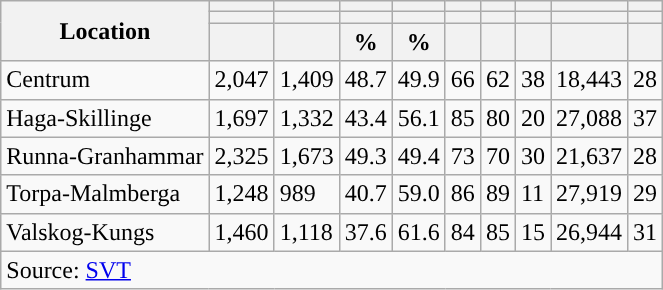<table role="presentation" class="wikitable sortable mw-collapsible">
<tr>
<th rowspan="3">Location</th>
<th></th>
<th></th>
<th></th>
<th></th>
<th></th>
<th></th>
<th></th>
<th></th>
<th></th>
</tr>
<tr>
<th></th>
<th></th>
<th style="background:"></th>
<th style="background:"></th>
<th></th>
<th></th>
<th></th>
<th></th>
<th></th>
</tr>
<tr>
<th data-sort-type="number"></th>
<th data-sort-type="number"></th>
<th data-sort-type="number">%</th>
<th data-sort-type="number">%</th>
<th data-sort-type="number"></th>
<th data-sort-type="number"></th>
<th data-sort-type="number"></th>
<th data-sort-type="number"></th>
<th data-sort-type="number"></th>
</tr>
<tr>
<td align="left">Centrum</td>
<td>2,047</td>
<td>1,409</td>
<td>48.7</td>
<td>49.9</td>
<td>66</td>
<td>62</td>
<td>38</td>
<td>18,443</td>
<td>28</td>
</tr>
<tr>
<td align="left">Haga-Skillinge</td>
<td>1,697</td>
<td>1,332</td>
<td>43.4</td>
<td>56.1</td>
<td>85</td>
<td>80</td>
<td>20</td>
<td>27,088</td>
<td>37</td>
</tr>
<tr>
<td align="left">Runna-Granhammar</td>
<td>2,325</td>
<td>1,673</td>
<td>49.3</td>
<td>49.4</td>
<td>73</td>
<td>70</td>
<td>30</td>
<td>21,637</td>
<td>28</td>
</tr>
<tr>
<td align="left">Torpa-Malmberga</td>
<td>1,248</td>
<td>989</td>
<td>40.7</td>
<td>59.0</td>
<td>86</td>
<td>89</td>
<td>11</td>
<td>27,919</td>
<td>29</td>
</tr>
<tr>
<td align="left">Valskog-Kungs</td>
<td>1,460</td>
<td>1,118</td>
<td>37.6</td>
<td>61.6</td>
<td>84</td>
<td>85</td>
<td>15</td>
<td>26,944</td>
<td>31</td>
</tr>
<tr>
<td colspan="10" align="left">Source: <a href='#'>SVT</a></td>
</tr>
</table>
